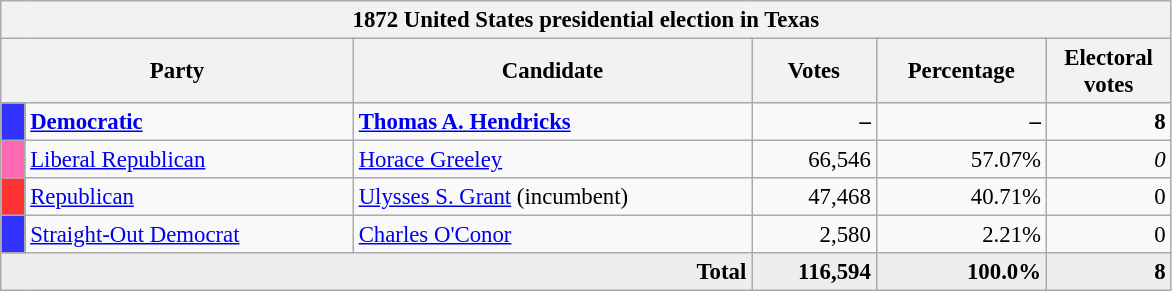<table class="wikitable" style="font-size: 95%;">
<tr>
<th colspan="6">1872 United States presidential election in Texas</th>
</tr>
<tr>
<th colspan="2" style="width: 15em">Party</th>
<th style="width: 17em">Candidate</th>
<th style="width: 5em">Votes</th>
<th style="width: 7em">Percentage</th>
<th style="width: 5em">Electoral votes</th>
</tr>
<tr>
<th style="background:#3333FF; width:3px;"></th>
<td style="width: 130px"><strong><a href='#'>Democratic</a></strong></td>
<td><strong><a href='#'>Thomas A. Hendricks</a></strong></td>
<td style="text-align:right;"><strong>–</strong></td>
<td style="text-align:right;"><strong>–</strong></td>
<td style="text-align:right;"><strong>8</strong></td>
</tr>
<tr>
<th style="background:#FF69B4; width:3px;"></th>
<td style="width: 130px"><a href='#'>Liberal Republican</a></td>
<td><a href='#'>Horace Greeley</a></td>
<td style="text-align:right;">66,546</td>
<td style="text-align:right;">57.07%</td>
<td style="text-align:right;"><em>0</em></td>
</tr>
<tr>
<th style="background:#FF3333; width:3px;"></th>
<td style="width: 130px"><a href='#'>Republican</a></td>
<td><a href='#'>Ulysses S. Grant</a> (incumbent)</td>
<td style="text-align:right;">47,468</td>
<td style="text-align:right;">40.71%</td>
<td style="text-align:right;">0</td>
</tr>
<tr>
<th style="background:#3333FF; width:3px;"></th>
<td style="width: 130px"><a href='#'>Straight-Out Democrat</a></td>
<td><a href='#'>Charles O'Conor</a></td>
<td style="text-align:right;">2,580</td>
<td style="text-align:right;">2.21%</td>
<td style="text-align:right;">0</td>
</tr>
<tr style="background:#eee; text-align:right;">
<td colspan="3"><strong>Total</strong></td>
<td><strong>116,594</strong></td>
<td><strong>100.0%</strong></td>
<td><strong>8</strong></td>
</tr>
</table>
